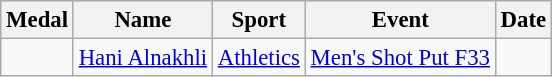<table class="wikitable sortable" style="font-size: 95%">
<tr>
<th>Medal</th>
<th>Name</th>
<th>Sport</th>
<th>Event</th>
<th>Date</th>
</tr>
<tr>
<td></td>
<td><a href='#'>Hani Alnakhli</a></td>
<td><a href='#'>Athletics</a></td>
<td><a href='#'>Men's Shot Put F33</a></td>
<td></td>
</tr>
</table>
